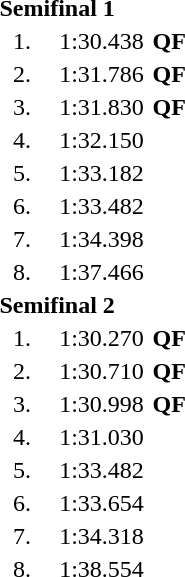<table style="text-align:center">
<tr>
<td colspan=4 align=left><strong>Semifinal 1</strong></td>
</tr>
<tr>
<td width=30>1.</td>
<td align=left></td>
<td width=60>1:30.438</td>
<td><strong>QF</strong></td>
</tr>
<tr>
<td>2.</td>
<td align=left></td>
<td>1:31.786</td>
<td><strong>QF</strong></td>
</tr>
<tr>
<td>3.</td>
<td align=left></td>
<td>1:31.830</td>
<td><strong>QF</strong></td>
</tr>
<tr>
<td>4.</td>
<td align=left></td>
<td>1:32.150</td>
</tr>
<tr>
<td>5.</td>
<td align=left></td>
<td>1:33.182</td>
</tr>
<tr>
<td>6.</td>
<td align=left></td>
<td>1:33.482</td>
</tr>
<tr>
<td>7.</td>
<td align=left></td>
<td>1:34.398</td>
</tr>
<tr>
<td>8.</td>
<td align=left></td>
<td>1:37.466</td>
</tr>
<tr>
<td colspan=4 align=left><strong>Semifinal 2</strong></td>
</tr>
<tr>
<td>1.</td>
<td align=left></td>
<td>1:30.270</td>
<td><strong>QF</strong></td>
</tr>
<tr>
<td>2.</td>
<td align=left></td>
<td>1:30.710</td>
<td><strong>QF</strong></td>
</tr>
<tr>
<td>3.</td>
<td align=left></td>
<td>1:30.998</td>
<td><strong>QF</strong></td>
</tr>
<tr>
<td>4.</td>
<td align=left></td>
<td>1:31.030</td>
</tr>
<tr>
<td>5.</td>
<td align=left></td>
<td>1:33.482</td>
</tr>
<tr>
<td>6.</td>
<td align=left></td>
<td>1:33.654</td>
</tr>
<tr>
<td>7.</td>
<td align=left></td>
<td>1:34.318</td>
</tr>
<tr>
<td>8.</td>
<td align=left></td>
<td>1:38.554</td>
</tr>
</table>
